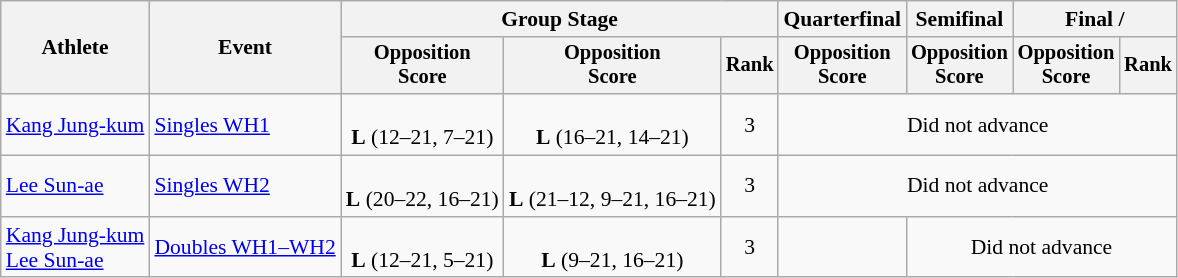<table class="wikitable" style="font-size:90%; text-align:center">
<tr>
<th rowspan="2">Athlete</th>
<th rowspan="2">Event</th>
<th colspan="3">Group Stage</th>
<th>Quarterfinal</th>
<th>Semifinal</th>
<th colspan="2">Final / </th>
</tr>
<tr style="font-size:95%">
<th>Opposition<br>Score</th>
<th>Opposition<br>Score</th>
<th>Rank</th>
<th>Opposition<br>Score</th>
<th>Opposition<br>Score</th>
<th>Opposition<br>Score</th>
<th>Rank</th>
</tr>
<tr>
<td align="left"><a href='#'>Kang Jung-kum</a></td>
<td align="left"><a href='#'>Singles WH1</a></td>
<td><br><strong>L</strong> (12–21, 7–21)</td>
<td><br><strong>L</strong> (16–21, 14–21)</td>
<td>3</td>
<td colspan="4">Did not advance</td>
</tr>
<tr>
<td align="left"><a href='#'>Lee Sun-ae</a></td>
<td align="left"><a href='#'>Singles WH2</a></td>
<td><br><strong>L</strong> (20–22, 16–21)</td>
<td><br><strong>L</strong> (21–12, 9–21, 16–21)</td>
<td>3</td>
<td colspan="4">Did not advance</td>
</tr>
<tr>
<td align="left"><a href='#'>Kang Jung-kum</a><br><a href='#'>Lee Sun-ae</a></td>
<td align="left"><a href='#'>Doubles WH1–WH2</a></td>
<td><br><strong>L</strong> (12–21, 5–21)</td>
<td><br><strong>L</strong> (9–21, 16–21)</td>
<td>3</td>
<td></td>
<td colspan="3">Did not advance</td>
</tr>
</table>
